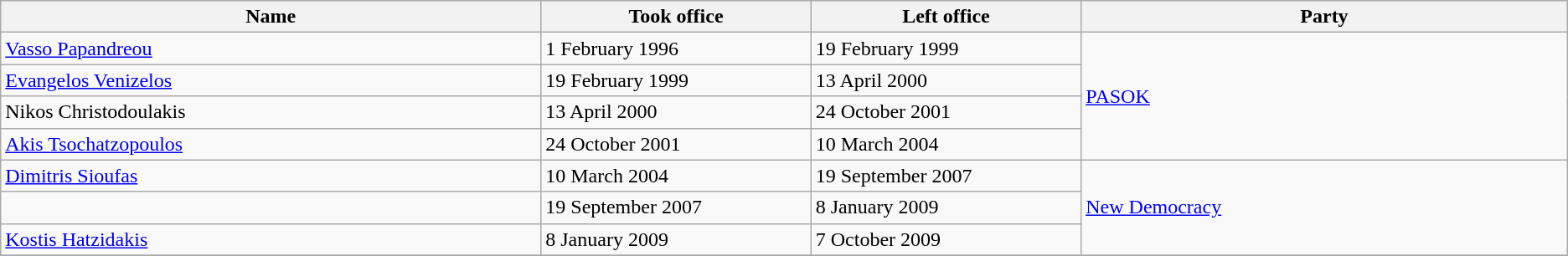<table class="wikitable">
<tr>
<th width="20%">Name</th>
<th width="10%">Took office</th>
<th width="10%">Left office</th>
<th width="18%">Party</th>
</tr>
<tr>
<td><a href='#'>Vasso Papandreou</a></td>
<td>1 February 1996</td>
<td>19 February 1999</td>
<td rowspan=4><a href='#'>PASOK</a></td>
</tr>
<tr>
<td><a href='#'>Evangelos Venizelos</a></td>
<td>19 February 1999</td>
<td>13 April 2000</td>
</tr>
<tr>
<td>Nikos Christodoulakis</td>
<td>13 April 2000</td>
<td>24 October 2001</td>
</tr>
<tr>
<td><a href='#'>Akis Tsochatzopoulos</a></td>
<td>24 October 2001</td>
<td>10 March 2004</td>
</tr>
<tr>
<td><a href='#'>Dimitris Sioufas</a></td>
<td>10 March 2004</td>
<td>19 September 2007</td>
<td rowspan=3><a href='#'>New Democracy</a></td>
</tr>
<tr>
<td></td>
<td>19 September 2007</td>
<td>8 January 2009</td>
</tr>
<tr>
<td><a href='#'>Kostis Hatzidakis</a></td>
<td>8 January 2009</td>
<td>7 October 2009</td>
</tr>
<tr>
</tr>
</table>
